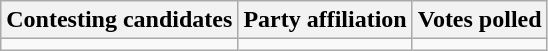<table class="wikitable sortable">
<tr>
<th>Contesting candidates</th>
<th>Party affiliation</th>
<th>Votes polled</th>
</tr>
<tr>
<td></td>
<td></td>
<td></td>
</tr>
</table>
